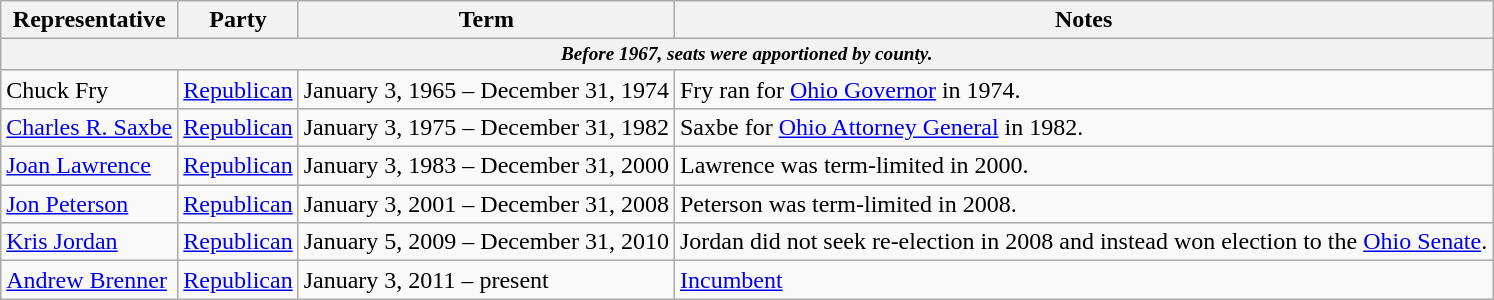<table class=wikitable>
<tr valign=bottom>
<th>Representative</th>
<th>Party</th>
<th>Term</th>
<th>Notes</th>
</tr>
<tr>
<th colspan=5 style="font-size: 80%;"><em>Before 1967, seats were apportioned by county.</em></th>
</tr>
<tr>
<td>Chuck Fry</td>
<td><a href='#'>Republican</a></td>
<td>January 3, 1965 – December 31, 1974</td>
<td>Fry ran for <a href='#'>Ohio Governor</a> in 1974.</td>
</tr>
<tr>
<td><a href='#'>Charles R. Saxbe</a></td>
<td><a href='#'>Republican</a></td>
<td>January 3, 1975 – December 31, 1982</td>
<td>Saxbe for <a href='#'>Ohio Attorney General</a> in 1982.</td>
</tr>
<tr>
<td><a href='#'>Joan Lawrence</a></td>
<td><a href='#'>Republican</a></td>
<td>January 3, 1983 – December 31, 2000</td>
<td>Lawrence was term-limited in 2000.</td>
</tr>
<tr>
<td><a href='#'>Jon Peterson</a></td>
<td><a href='#'>Republican</a></td>
<td>January 3, 2001 – December 31, 2008</td>
<td>Peterson was term-limited in 2008.</td>
</tr>
<tr>
<td><a href='#'>Kris Jordan</a></td>
<td><a href='#'>Republican</a></td>
<td>January 5, 2009 – December 31, 2010</td>
<td>Jordan did not seek re-election in 2008 and instead won election to the <a href='#'>Ohio Senate</a>.</td>
</tr>
<tr>
<td><a href='#'>Andrew Brenner</a></td>
<td><a href='#'>Republican</a></td>
<td>January 3, 2011 – present</td>
<td><a href='#'>Incumbent</a></td>
</tr>
</table>
